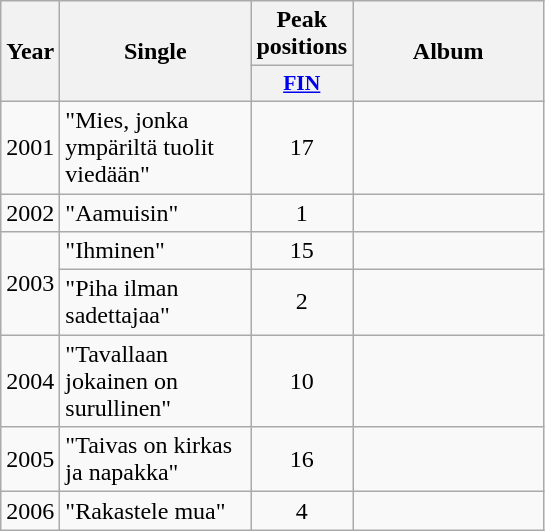<table class="wikitable">
<tr>
<th align="center" rowspan="2" width="10">Year</th>
<th align="center" rowspan="2" width="120">Single</th>
<th align="center" colspan="1" width="20">Peak positions</th>
<th align="center" rowspan="2" width="120">Album</th>
</tr>
<tr>
<th scope="col" style="width:3em;font-size:90%;"><a href='#'>FIN</a><br></th>
</tr>
<tr>
<td style="text-align:center;">2001</td>
<td>"Mies, jonka ympäriltä tuolit viedään"</td>
<td style="text-align:center;">17</td>
<td style="text-align:center;"></td>
</tr>
<tr>
<td style="text-align:center;">2002</td>
<td>"Aamuisin"</td>
<td style="text-align:center;">1</td>
<td style="text-align:center;"></td>
</tr>
<tr>
<td style="text-align:center;" rowspan=2>2003</td>
<td>"Ihminen"</td>
<td style="text-align:center;">15</td>
<td style="text-align:center;"></td>
</tr>
<tr>
<td>"Piha ilman sadettajaa"</td>
<td style="text-align:center;">2</td>
<td style="text-align:center;"></td>
</tr>
<tr>
<td style="text-align:center;">2004</td>
<td>"Tavallaan jokainen on surullinen"</td>
<td style="text-align:center;">10</td>
<td style="text-align:center;"></td>
</tr>
<tr>
<td style="text-align:center;">2005</td>
<td>"Taivas on kirkas ja napakka"</td>
<td style="text-align:center;">16</td>
<td style="text-align:center;"></td>
</tr>
<tr>
<td style="text-align:center;">2006</td>
<td>"Rakastele mua"</td>
<td style="text-align:center;">4</td>
<td style="text-align:center;"></td>
</tr>
</table>
